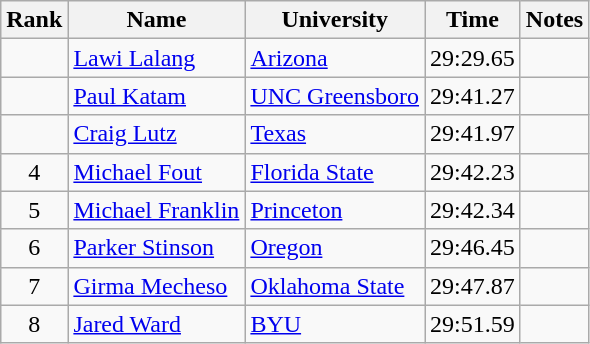<table class="wikitable sortable" style="text-align:center">
<tr>
<th>Rank</th>
<th>Name</th>
<th>University</th>
<th>Time</th>
<th>Notes</th>
</tr>
<tr>
<td></td>
<td align=left><a href='#'>Lawi Lalang</a> </td>
<td align=left><a href='#'>Arizona</a></td>
<td>29:29.65</td>
<td></td>
</tr>
<tr>
<td></td>
<td align=left><a href='#'>Paul Katam</a></td>
<td align=left><a href='#'>UNC Greensboro</a></td>
<td>29:41.27</td>
<td></td>
</tr>
<tr>
<td></td>
<td align=left><a href='#'>Craig Lutz</a></td>
<td align=left><a href='#'>Texas</a></td>
<td>29:41.97</td>
<td></td>
</tr>
<tr>
<td>4</td>
<td align=left><a href='#'>Michael Fout</a></td>
<td align=left><a href='#'>Florida State</a></td>
<td>29:42.23</td>
<td></td>
</tr>
<tr>
<td>5</td>
<td align=left><a href='#'>Michael Franklin</a></td>
<td align=left><a href='#'>Princeton</a></td>
<td>29:42.34</td>
<td></td>
</tr>
<tr>
<td>6</td>
<td align=left><a href='#'>Parker Stinson</a></td>
<td align=left><a href='#'>Oregon</a></td>
<td>29:46.45</td>
<td></td>
</tr>
<tr>
<td>7</td>
<td align=left><a href='#'>Girma Mecheso</a></td>
<td align=left><a href='#'>Oklahoma State</a></td>
<td>29:47.87</td>
<td></td>
</tr>
<tr>
<td>8</td>
<td align=left><a href='#'>Jared Ward</a></td>
<td align=left><a href='#'>BYU</a></td>
<td>29:51.59</td>
<td></td>
</tr>
</table>
